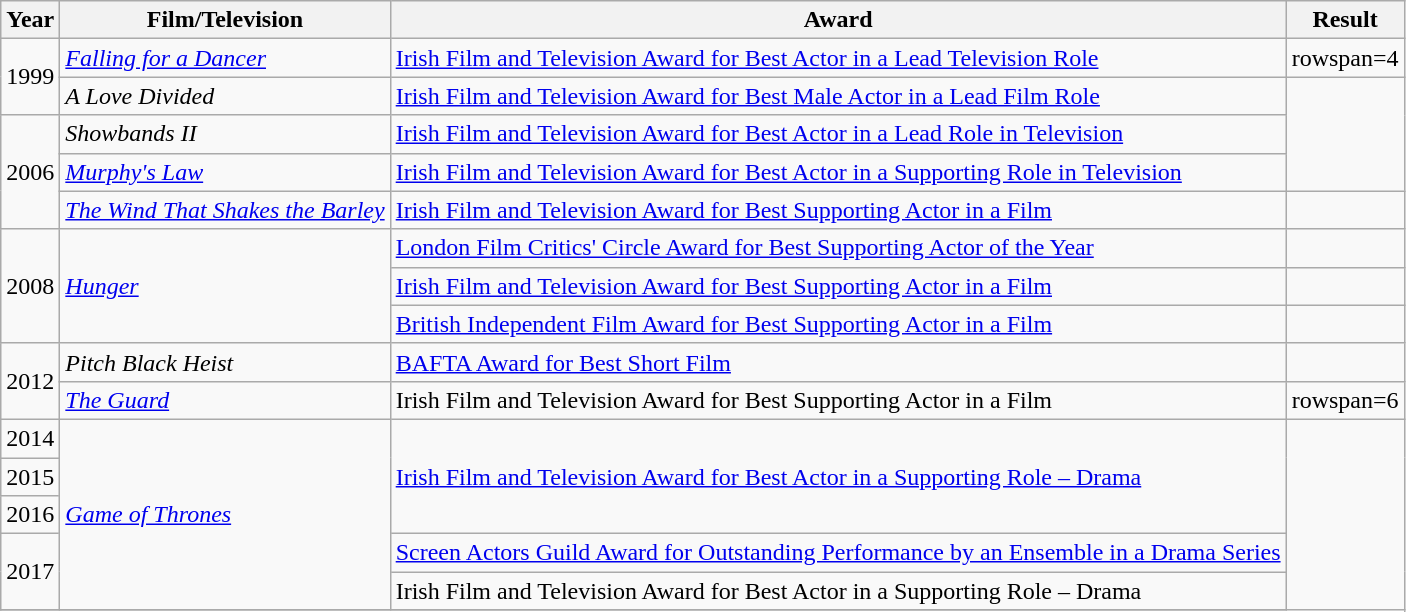<table class="wikitable sortable">
<tr>
<th>Year</th>
<th>Film/Television</th>
<th>Award</th>
<th>Result</th>
</tr>
<tr>
<td rowspan=2>1999</td>
<td><em><a href='#'>Falling for a Dancer</a></em></td>
<td><a href='#'>Irish Film and Television Award for Best Actor in a Lead Television Role</a></td>
<td>rowspan=4 </td>
</tr>
<tr>
<td><em>A Love Divided</em></td>
<td><a href='#'>Irish Film and Television Award for Best Male Actor in a Lead Film Role</a></td>
</tr>
<tr>
<td rowspan=3>2006</td>
<td><em>Showbands II</em></td>
<td><a href='#'>Irish Film and Television Award for Best Actor in a Lead Role in Television</a></td>
</tr>
<tr>
<td><em><a href='#'>Murphy's Law</a></em></td>
<td><a href='#'>Irish Film and Television Award for Best Actor in a Supporting Role in Television</a></td>
</tr>
<tr>
<td><em><a href='#'>The Wind That Shakes the Barley</a></em></td>
<td><a href='#'>Irish Film and Television Award for Best Supporting Actor in a Film</a></td>
<td></td>
</tr>
<tr>
<td rowspan=3>2008</td>
<td rowspan=3><em><a href='#'>Hunger</a></em></td>
<td><a href='#'>London Film Critics' Circle Award for Best Supporting Actor of the Year</a></td>
<td></td>
</tr>
<tr>
<td><a href='#'>Irish Film and Television Award for Best Supporting Actor in a Film</a></td>
<td></td>
</tr>
<tr>
<td><a href='#'>British Independent Film Award for Best Supporting Actor in a Film</a></td>
<td></td>
</tr>
<tr>
<td rowspan=2>2012</td>
<td><em>Pitch Black Heist</em></td>
<td><a href='#'>BAFTA Award for Best Short Film</a></td>
<td></td>
</tr>
<tr>
<td><em><a href='#'>The Guard</a></em></td>
<td>Irish Film and Television Award for Best Supporting Actor in a Film</td>
<td>rowspan=6 </td>
</tr>
<tr>
<td>2014</td>
<td rowspan=5><em><a href='#'>Game of Thrones</a></em></td>
<td rowspan=3><a href='#'>Irish Film and Television Award for Best Actor in a Supporting Role – Drama</a></td>
</tr>
<tr>
<td>2015</td>
</tr>
<tr>
<td>2016</td>
</tr>
<tr>
<td rowspan=2>2017</td>
<td><a href='#'>Screen Actors Guild Award for Outstanding Performance by an Ensemble in a Drama Series</a></td>
</tr>
<tr>
<td>Irish Film and Television Award for Best Actor in a Supporting Role – Drama</td>
</tr>
<tr>
</tr>
</table>
